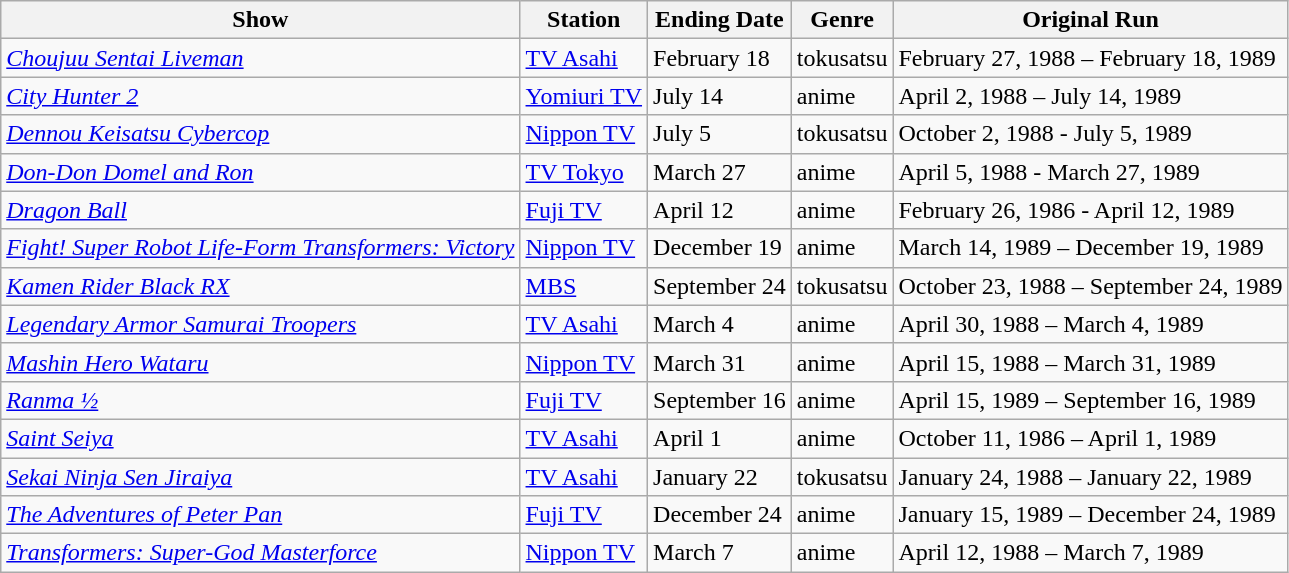<table class="wikitable sortable">
<tr>
<th>Show</th>
<th>Station</th>
<th>Ending Date</th>
<th>Genre</th>
<th>Original Run</th>
</tr>
<tr>
<td><em><a href='#'>Choujuu Sentai Liveman</a></em></td>
<td><a href='#'>TV Asahi</a></td>
<td>February 18</td>
<td>tokusatsu</td>
<td>February 27, 1988 – February 18, 1989</td>
</tr>
<tr>
<td><em><a href='#'>City Hunter 2</a></em></td>
<td><a href='#'>Yomiuri TV</a></td>
<td>July 14</td>
<td>anime</td>
<td>April 2, 1988 – July 14, 1989</td>
</tr>
<tr>
<td><em><a href='#'>Dennou Keisatsu Cybercop</a></em></td>
<td><a href='#'>Nippon TV</a></td>
<td>July 5</td>
<td>tokusatsu</td>
<td>October 2, 1988 - July 5, 1989</td>
</tr>
<tr>
<td><em><a href='#'>Don-Don Domel and Ron</a></em></td>
<td><a href='#'>TV Tokyo</a></td>
<td>March 27</td>
<td>anime</td>
<td>April 5, 1988 - March 27, 1989</td>
</tr>
<tr>
<td><em><a href='#'>Dragon Ball</a></em></td>
<td><a href='#'>Fuji TV</a></td>
<td>April 12</td>
<td>anime</td>
<td>February 26, 1986 - April 12, 1989</td>
</tr>
<tr>
<td><em><a href='#'>Fight! Super Robot Life-Form Transformers: Victory</a></em></td>
<td><a href='#'>Nippon TV</a></td>
<td>December 19</td>
<td>anime</td>
<td>March 14, 1989 – December 19, 1989</td>
</tr>
<tr>
<td><em><a href='#'>Kamen Rider Black RX</a></em></td>
<td><a href='#'>MBS</a></td>
<td>September 24</td>
<td>tokusatsu</td>
<td>October 23, 1988 – September 24, 1989</td>
</tr>
<tr>
<td><em><a href='#'>Legendary Armor Samurai Troopers</a></em></td>
<td><a href='#'>TV Asahi</a></td>
<td>March 4</td>
<td>anime</td>
<td>April 30, 1988 – March 4, 1989</td>
</tr>
<tr>
<td><em><a href='#'>Mashin Hero Wataru</a></em></td>
<td><a href='#'>Nippon TV</a></td>
<td>March 31</td>
<td>anime</td>
<td>April 15, 1988 – March 31, 1989</td>
</tr>
<tr>
<td><em><a href='#'>Ranma ½</a></em></td>
<td><a href='#'>Fuji TV</a></td>
<td>September 16</td>
<td>anime</td>
<td>April 15, 1989 – September 16, 1989</td>
</tr>
<tr>
<td><em><a href='#'>Saint Seiya</a></em></td>
<td><a href='#'>TV Asahi</a></td>
<td>April 1</td>
<td>anime</td>
<td>October 11, 1986 – April 1, 1989</td>
</tr>
<tr>
<td><em><a href='#'>Sekai Ninja Sen Jiraiya</a></em></td>
<td><a href='#'>TV Asahi</a></td>
<td>January 22</td>
<td>tokusatsu</td>
<td>January 24, 1988 – January 22, 1989</td>
</tr>
<tr>
<td><em><a href='#'>The Adventures of Peter Pan</a></em></td>
<td><a href='#'>Fuji TV</a></td>
<td>December 24</td>
<td>anime</td>
<td>January 15, 1989 – December 24, 1989</td>
</tr>
<tr>
<td><em><a href='#'>Transformers: Super-God Masterforce</a></em></td>
<td><a href='#'>Nippon TV</a></td>
<td>March 7</td>
<td>anime</td>
<td>April 12, 1988 – March 7, 1989</td>
</tr>
</table>
